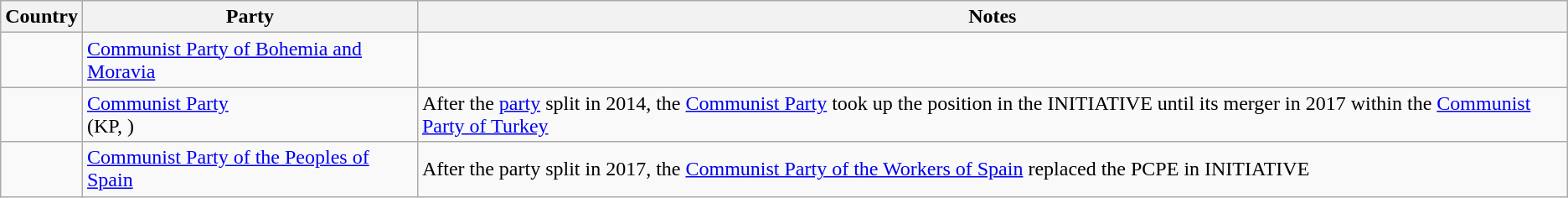<table class="wikitable">
<tr>
<th>Country</th>
<th>Party</th>
<th>Notes</th>
</tr>
<tr>
<td></td>
<td><a href='#'>Communist Party of Bohemia and Moravia</a></td>
<td></td>
</tr>
<tr>
<td></td>
<td><a href='#'>Communist Party</a><br>(KP, )</td>
<td>After the <a href='#'>party</a> split in 2014, the <a href='#'>Communist Party</a> took up the position in the INITIATIVE until its merger in 2017 within the <a href='#'>Communist Party of Turkey</a></td>
</tr>
<tr>
<td></td>
<td><a href='#'>Communist Party of the Peoples of Spain</a></td>
<td>After the party split in 2017, the <a href='#'>Communist Party of the Workers of Spain</a> replaced the PCPE in INITIATIVE</td>
</tr>
</table>
